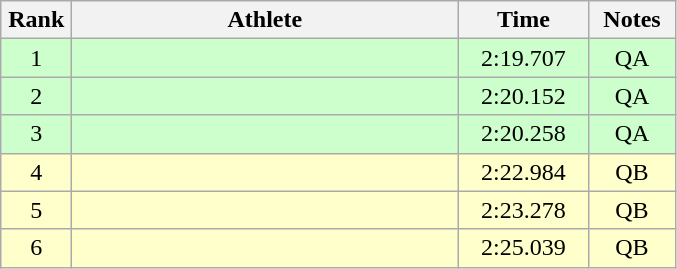<table class=wikitable style="text-align:center">
<tr>
<th width=40>Rank</th>
<th width=250>Athlete</th>
<th width=80>Time</th>
<th width=50>Notes</th>
</tr>
<tr bgcolor="ccffcc">
<td>1</td>
<td align=left></td>
<td>2:19.707</td>
<td>QA</td>
</tr>
<tr bgcolor="ccffcc">
<td>2</td>
<td align=left></td>
<td>2:20.152</td>
<td>QA</td>
</tr>
<tr bgcolor="ccffcc">
<td>3</td>
<td align=left></td>
<td>2:20.258</td>
<td>QA</td>
</tr>
<tr bgcolor="ffffcc">
<td>4</td>
<td align=left></td>
<td>2:22.984</td>
<td>QB</td>
</tr>
<tr bgcolor="ffffcc">
<td>5</td>
<td align=left></td>
<td>2:23.278</td>
<td>QB</td>
</tr>
<tr bgcolor="ffffcc">
<td>6</td>
<td align=left></td>
<td>2:25.039</td>
<td>QB</td>
</tr>
</table>
